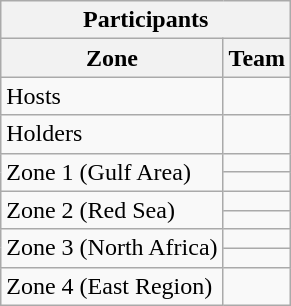<table class="wikitable">
<tr>
<th colspan=2>Participants</th>
</tr>
<tr>
<th>Zone</th>
<th>Team</th>
</tr>
<tr>
<td rowspan=1>Hosts</td>
<td></td>
</tr>
<tr>
<td rowspan=1>Holders</td>
<td></td>
</tr>
<tr>
<td rowspan=2>Zone 1 (Gulf Area)</td>
<td></td>
</tr>
<tr>
<td></td>
</tr>
<tr>
<td rowspan=2>Zone 2 (Red Sea)</td>
<td></td>
</tr>
<tr>
<td></td>
</tr>
<tr>
<td rowspan=2>Zone 3 (North Africa)</td>
<td> </td>
</tr>
<tr>
<td></td>
</tr>
<tr>
<td rowspan=1>Zone 4 (East Region)</td>
<td></td>
</tr>
</table>
